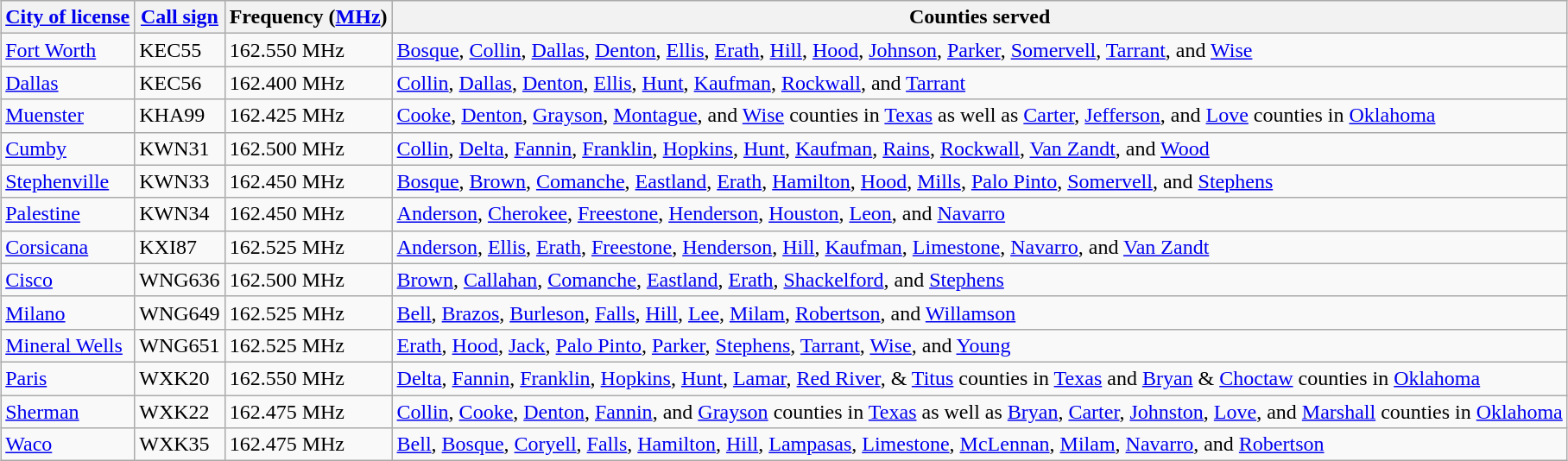<table class="wikitable sortable collapsible" style="margin: 1em auto;">
<tr>
<th><a href='#'>City of license</a></th>
<th><a href='#'>Call sign</a></th>
<th>Frequency (<a href='#'>MHz</a>)</th>
<th>Counties served</th>
</tr>
<tr>
<td><a href='#'>Fort Worth</a></td>
<td>KEC55</td>
<td>162.550 MHz</td>
<td><a href='#'>Bosque</a>, <a href='#'>Collin</a>, <a href='#'>Dallas</a>, <a href='#'>Denton</a>, <a href='#'>Ellis</a>, <a href='#'>Erath</a>, <a href='#'>Hill</a>, <a href='#'>Hood</a>, <a href='#'>Johnson</a>, <a href='#'>Parker</a>, <a href='#'>Somervell</a>, <a href='#'>Tarrant</a>, and <a href='#'>Wise</a></td>
</tr>
<tr>
<td><a href='#'>Dallas</a></td>
<td>KEC56</td>
<td>162.400 MHz</td>
<td><a href='#'>Collin</a>, <a href='#'>Dallas</a>, <a href='#'>Denton</a>, <a href='#'>Ellis</a>, <a href='#'>Hunt</a>, <a href='#'>Kaufman</a>, <a href='#'>Rockwall</a>, and <a href='#'>Tarrant</a></td>
</tr>
<tr>
<td><a href='#'>Muenster</a></td>
<td>KHA99</td>
<td>162.425 MHz</td>
<td><a href='#'>Cooke</a>, <a href='#'>Denton</a>, <a href='#'>Grayson</a>, <a href='#'>Montague</a>, and <a href='#'>Wise</a> counties in <a href='#'>Texas</a> as well as <a href='#'>Carter</a>, <a href='#'>Jefferson</a>, and <a href='#'>Love</a> counties in <a href='#'>Oklahoma</a></td>
</tr>
<tr>
<td><a href='#'>Cumby</a></td>
<td>KWN31</td>
<td>162.500 MHz</td>
<td><a href='#'>Collin</a>, <a href='#'>Delta</a>, <a href='#'>Fannin</a>, <a href='#'>Franklin</a>, <a href='#'>Hopkins</a>, <a href='#'>Hunt</a>, <a href='#'>Kaufman</a>, <a href='#'>Rains</a>, <a href='#'>Rockwall</a>, <a href='#'>Van Zandt</a>, and <a href='#'>Wood</a></td>
</tr>
<tr>
<td><a href='#'>Stephenville</a></td>
<td>KWN33</td>
<td>162.450 MHz</td>
<td><a href='#'>Bosque</a>, <a href='#'>Brown</a>, <a href='#'>Comanche</a>, <a href='#'>Eastland</a>, <a href='#'>Erath</a>, <a href='#'>Hamilton</a>, <a href='#'>Hood</a>, <a href='#'>Mills</a>, <a href='#'>Palo Pinto</a>, <a href='#'>Somervell</a>, and <a href='#'>Stephens</a></td>
</tr>
<tr>
<td><a href='#'>Palestine</a></td>
<td>KWN34</td>
<td>162.450 MHz</td>
<td><a href='#'>Anderson</a>, <a href='#'>Cherokee</a>, <a href='#'>Freestone</a>, <a href='#'>Henderson</a>, <a href='#'>Houston</a>, <a href='#'>Leon</a>, and <a href='#'>Navarro</a></td>
</tr>
<tr>
<td><a href='#'>Corsicana</a></td>
<td>KXI87</td>
<td>162.525 MHz</td>
<td><a href='#'>Anderson</a>, <a href='#'>Ellis</a>, <a href='#'>Erath</a>, <a href='#'>Freestone</a>, <a href='#'>Henderson</a>, <a href='#'>Hill</a>, <a href='#'>Kaufman</a>, <a href='#'>Limestone</a>, <a href='#'>Navarro</a>, and <a href='#'>Van Zandt</a></td>
</tr>
<tr>
<td><a href='#'>Cisco</a></td>
<td>WNG636</td>
<td>162.500 MHz</td>
<td><a href='#'>Brown</a>, <a href='#'>Callahan</a>, <a href='#'>Comanche</a>, <a href='#'>Eastland</a>, <a href='#'>Erath</a>, <a href='#'>Shackelford</a>, and <a href='#'>Stephens</a></td>
</tr>
<tr>
<td><a href='#'>Milano</a></td>
<td>WNG649</td>
<td>162.525 MHz</td>
<td><a href='#'>Bell</a>, <a href='#'>Brazos</a>, <a href='#'>Burleson</a>, <a href='#'>Falls</a>, <a href='#'>Hill</a>, <a href='#'>Lee</a>, <a href='#'>Milam</a>, <a href='#'>Robertson</a>, and <a href='#'>Willamson</a></td>
</tr>
<tr>
<td><a href='#'>Mineral Wells</a></td>
<td>WNG651</td>
<td>162.525 MHz</td>
<td><a href='#'>Erath</a>, <a href='#'>Hood</a>, <a href='#'>Jack</a>, <a href='#'>Palo Pinto</a>, <a href='#'>Parker</a>, <a href='#'>Stephens</a>, <a href='#'>Tarrant</a>, <a href='#'>Wise</a>, and <a href='#'>Young</a></td>
</tr>
<tr>
<td><a href='#'>Paris</a></td>
<td>WXK20</td>
<td>162.550 MHz</td>
<td><a href='#'>Delta</a>, <a href='#'>Fannin</a>, <a href='#'>Franklin</a>, <a href='#'>Hopkins</a>, <a href='#'>Hunt</a>, <a href='#'>Lamar</a>, <a href='#'>Red River</a>, & <a href='#'>Titus</a> counties in <a href='#'>Texas</a> and <a href='#'>Bryan</a> & <a href='#'>Choctaw</a> counties in <a href='#'>Oklahoma</a></td>
</tr>
<tr>
<td><a href='#'>Sherman</a></td>
<td>WXK22</td>
<td>162.475 MHz</td>
<td><a href='#'>Collin</a>, <a href='#'>Cooke</a>, <a href='#'>Denton</a>, <a href='#'>Fannin</a>, and <a href='#'>Grayson</a> counties in <a href='#'>Texas</a> as well as <a href='#'>Bryan</a>, <a href='#'>Carter</a>, <a href='#'>Johnston</a>, <a href='#'>Love</a>, and <a href='#'>Marshall</a> counties in <a href='#'>Oklahoma</a></td>
</tr>
<tr>
<td><a href='#'>Waco</a></td>
<td>WXK35</td>
<td>162.475 MHz</td>
<td><a href='#'>Bell</a>, <a href='#'>Bosque</a>, <a href='#'>Coryell</a>, <a href='#'>Falls</a>, <a href='#'>Hamilton</a>, <a href='#'>Hill</a>, <a href='#'>Lampasas</a>, <a href='#'>Limestone</a>, <a href='#'>McLennan</a>, <a href='#'>Milam</a>, <a href='#'>Navarro</a>, and <a href='#'>Robertson</a></td>
</tr>
</table>
